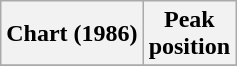<table class="wikitable plainrowheaders">
<tr>
<th scope="col">Chart (1986)</th>
<th scope="col">Peak<br>position</th>
</tr>
<tr>
</tr>
</table>
